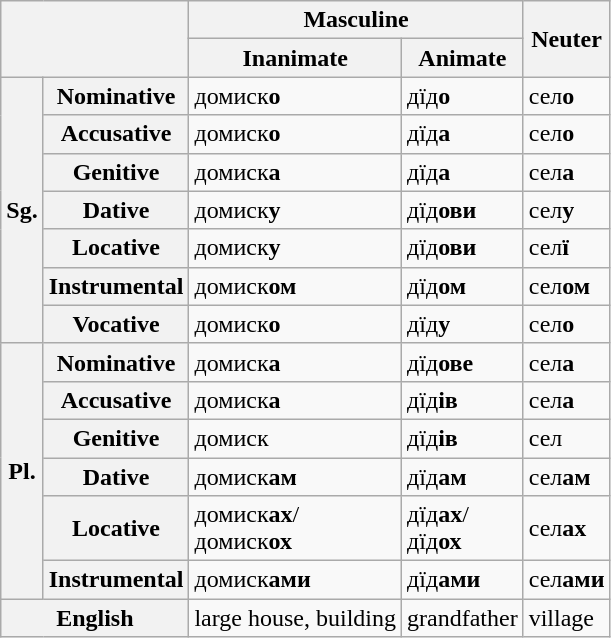<table class=wikitable>
<tr>
<th colspan="2" rowspan="2"></th>
<th colspan="2">Masculine</th>
<th rowspan="2">Neuter</th>
</tr>
<tr>
<th>Inanimate</th>
<th>Animate</th>
</tr>
<tr>
<th rowspan="7">Sg.</th>
<th>Nominative</th>
<td>домиск<strong>о</strong></td>
<td>дїд<strong>о</strong></td>
<td>сел<strong>о</strong></td>
</tr>
<tr>
<th>Accusative</th>
<td>домиск<strong>о</strong></td>
<td>дїд<strong>а</strong></td>
<td>сел<strong>о</strong></td>
</tr>
<tr>
<th>Genitive</th>
<td>домиск<strong>а</strong></td>
<td>дїд<strong>а</strong></td>
<td>сел<strong>а</strong></td>
</tr>
<tr>
<th>Dative</th>
<td>домиск<strong>у</strong></td>
<td>дїд<strong>ови</strong></td>
<td>сел<strong>у</strong></td>
</tr>
<tr>
<th>Locative</th>
<td>домиск<strong>у</strong></td>
<td>дїд<strong>ови</strong></td>
<td>сел<strong>ї</strong></td>
</tr>
<tr>
<th>Instrumental</th>
<td>домиск<strong>ом</strong></td>
<td>дїд<strong>ом</strong></td>
<td>сел<strong>ом</strong></td>
</tr>
<tr>
<th>Vocative</th>
<td>домиск<strong>о</strong></td>
<td>дїд<strong>у</strong></td>
<td>сел<strong>о</strong></td>
</tr>
<tr>
<th rowspan="6">Pl.</th>
<th>Nominative</th>
<td>домиск<strong>а</strong></td>
<td>дїд<strong>ове</strong></td>
<td>сел<strong>а</strong></td>
</tr>
<tr>
<th>Accusative</th>
<td>домиск<strong>а</strong></td>
<td>дїд<strong>ів</strong></td>
<td>сел<strong>а</strong></td>
</tr>
<tr>
<th>Genitive</th>
<td>домиск</td>
<td>дїд<strong>ів</strong></td>
<td>сел</td>
</tr>
<tr>
<th>Dative</th>
<td>домиск<strong>ам</strong></td>
<td>дїд<strong>ам</strong></td>
<td>сел<strong>ам</strong></td>
</tr>
<tr>
<th>Locative</th>
<td>домиск<strong>ах</strong>/<br>домиск<strong>ох</strong></td>
<td>дїд<strong>ах</strong>/<br>дїд<strong>ох</strong></td>
<td>сел<strong>ах</strong></td>
</tr>
<tr>
<th>Instrumental</th>
<td>домиск<strong>ами</strong></td>
<td>дїд<strong>ами</strong></td>
<td>сел<strong>ами</strong></td>
</tr>
<tr>
<th colspan="2">English</th>
<td>large house, building</td>
<td>grandfather</td>
<td>village</td>
</tr>
</table>
